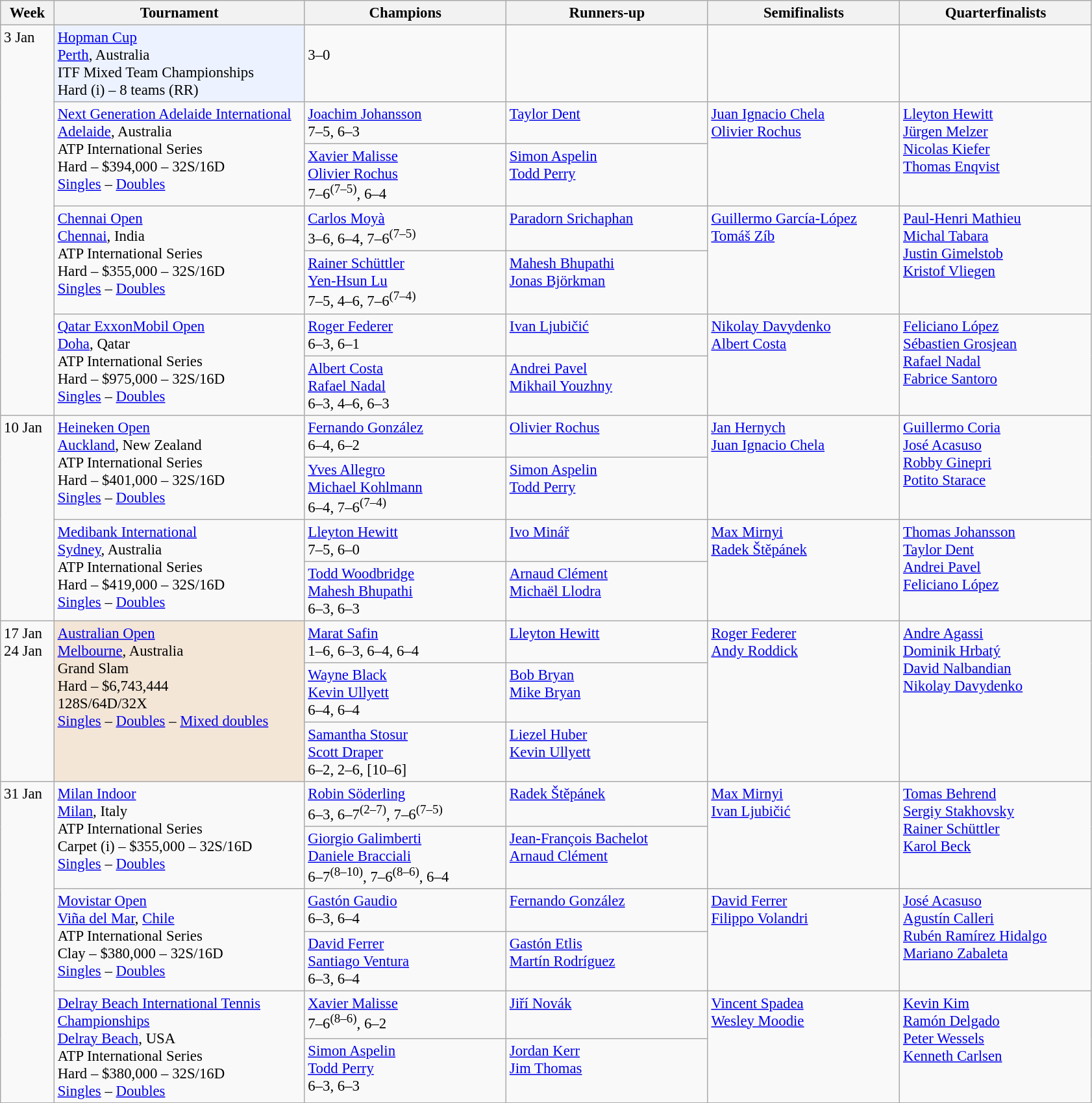<table class=wikitable style=font-size:95%>
<tr>
<th style="width:48px;">Week</th>
<th style="width:250px;">Tournament</th>
<th style="width:200px;">Champions</th>
<th style="width:200px;">Runners-up</th>
<th style="width:190px;">Semifinalists</th>
<th style="width:190px;">Quarterfinalists</th>
</tr>
<tr valign=top>
<td rowspan=7>3 Jan</td>
<td style="background:#ECF2FF;"><a href='#'>Hopman Cup</a><br><a href='#'>Perth</a>, Australia<br>ITF Mixed Team Championships<br> Hard (i) – 8 teams (RR)</td>
<td><br>3–0</td>
<td></td>
<td><br><br></td>
<td><br><br></td>
</tr>
<tr valign=top>
<td rowspan=2><a href='#'>Next Generation Adelaide International</a><br> <a href='#'>Adelaide</a>, Australia<br>ATP International Series<br> Hard – $394,000 – 32S/16D<br> <a href='#'>Singles</a> – <a href='#'>Doubles</a></td>
<td> <a href='#'>Joachim Johansson</a><br>7–5, 6–3</td>
<td> <a href='#'>Taylor Dent</a></td>
<td rowspan=2> <a href='#'>Juan Ignacio Chela</a><br> <a href='#'>Olivier Rochus</a></td>
<td rowspan=2> <a href='#'>Lleyton Hewitt</a><br> <a href='#'>Jürgen Melzer</a><br> <a href='#'>Nicolas Kiefer</a><br> <a href='#'>Thomas Enqvist</a></td>
</tr>
<tr valign=top>
<td> <a href='#'>Xavier Malisse</a><br> <a href='#'>Olivier Rochus</a><br>7–6<sup>(7–5)</sup>, 6–4</td>
<td> <a href='#'>Simon Aspelin</a> <br>  <a href='#'>Todd Perry</a></td>
</tr>
<tr valign=top>
<td rowspan=2><a href='#'>Chennai Open</a><br> <a href='#'>Chennai</a>, India<br>ATP International Series<br>Hard – $355,000 – 32S/16D<br> <a href='#'>Singles</a> – <a href='#'>Doubles</a></td>
<td> <a href='#'>Carlos Moyà</a><br>3–6, 6–4, 7–6<sup>(7–5)</sup></td>
<td> <a href='#'>Paradorn Srichaphan</a></td>
<td rowspan=2> <a href='#'>Guillermo García-López</a><br> <a href='#'>Tomáš Zíb</a></td>
<td rowspan=2> <a href='#'>Paul-Henri Mathieu</a><br> <a href='#'>Michal Tabara</a><br> <a href='#'>Justin Gimelstob</a><br> <a href='#'>Kristof Vliegen</a></td>
</tr>
<tr valign=top>
<td> <a href='#'>Rainer Schüttler</a><br>  <a href='#'>Yen-Hsun Lu</a> <br>7–5, 4–6, 7–6<sup>(7–4)</sup></td>
<td> <a href='#'>Mahesh Bhupathi</a> <br>  <a href='#'>Jonas Björkman</a></td>
</tr>
<tr valign=top>
<td rowspan=2><a href='#'>Qatar ExxonMobil Open</a><br> <a href='#'>Doha</a>, Qatar<br>ATP International Series<br>Hard – $975,000 – 32S/16D <br> <a href='#'>Singles</a> – <a href='#'>Doubles</a></td>
<td> <a href='#'>Roger Federer</a><br>6–3, 6–1</td>
<td> <a href='#'>Ivan Ljubičić</a></td>
<td rowspan=2> <a href='#'>Nikolay Davydenko</a><br> <a href='#'>Albert Costa</a></td>
<td rowspan=2> <a href='#'>Feliciano López</a><br> <a href='#'>Sébastien Grosjean</a><br> <a href='#'>Rafael Nadal</a><br> <a href='#'>Fabrice Santoro</a></td>
</tr>
<tr valign=top>
<td> <a href='#'>Albert Costa</a><br> <a href='#'>Rafael Nadal</a><br> 6–3, 4–6, 6–3</td>
<td> <a href='#'>Andrei Pavel</a><br> <a href='#'>Mikhail Youzhny</a></td>
</tr>
<tr valign=top>
<td rowspan=4>10 Jan</td>
<td rowspan=2><a href='#'>Heineken Open</a><br><a href='#'>Auckland</a>, New Zealand<br>ATP International Series<br>Hard – $401,000 – 32S/16D <br> <a href='#'>Singles</a> – <a href='#'>Doubles</a></td>
<td> <a href='#'>Fernando González</a><br>6–4, 6–2</td>
<td> <a href='#'>Olivier Rochus</a></td>
<td rowspan=2> <a href='#'>Jan Hernych</a><br> <a href='#'>Juan Ignacio Chela</a></td>
<td rowspan=2> <a href='#'>Guillermo Coria</a> <br> <a href='#'>José Acasuso</a><br> <a href='#'>Robby Ginepri</a><br> <a href='#'>Potito Starace</a></td>
</tr>
<tr valign=top>
<td> <a href='#'>Yves Allegro</a><br> <a href='#'>Michael Kohlmann</a>  <br>6–4, 7–6<sup>(7–4)</sup></td>
<td> <a href='#'>Simon Aspelin</a><br> <a href='#'>Todd Perry</a></td>
</tr>
<tr valign=top>
<td rowspan=2><a href='#'>Medibank International</a><br> <a href='#'>Sydney</a>, Australia<br>ATP International Series<br>Hard – $419,000 – 32S/16D <br> <a href='#'>Singles</a> – <a href='#'>Doubles</a></td>
<td> <a href='#'>Lleyton Hewitt</a><br>7–5, 6–0</td>
<td> <a href='#'>Ivo Minář</a></td>
<td rowspan=2> <a href='#'>Max Mirnyi</a><br> <a href='#'>Radek Štěpánek</a></td>
<td rowspan=2> <a href='#'>Thomas Johansson</a><br> <a href='#'>Taylor Dent</a><br> <a href='#'>Andrei Pavel</a><br> <a href='#'>Feliciano López</a></td>
</tr>
<tr valign=top>
<td> <a href='#'>Todd Woodbridge</a><br> <a href='#'>Mahesh Bhupathi</a><br>6–3, 6–3</td>
<td> <a href='#'>Arnaud Clément</a><br> <a href='#'>Michaël Llodra</a></td>
</tr>
<tr valign=top>
<td rowspan=3>17 Jan<br>24 Jan</td>
<td bgcolor=#F3E6D7 rowspan=3><a href='#'>Australian Open</a><br> <a href='#'>Melbourne</a>, Australia<br>Grand Slam<br>Hard – $6,743,444 <br> 128S/64D/32X<br> <a href='#'>Singles</a> – <a href='#'>Doubles</a> – <a href='#'>Mixed doubles</a></td>
<td> <a href='#'>Marat Safin</a><br> 1–6, 6–3, 6–4, 6–4</td>
<td> <a href='#'>Lleyton Hewitt</a></td>
<td rowspan=3> <a href='#'>Roger Federer</a><br> <a href='#'>Andy Roddick</a></td>
<td rowspan=3> <a href='#'>Andre Agassi</a><br> <a href='#'>Dominik Hrbatý</a><br> <a href='#'>David Nalbandian</a><br> <a href='#'>Nikolay Davydenko</a></td>
</tr>
<tr valign=top>
<td> <a href='#'>Wayne Black</a><br> <a href='#'>Kevin Ullyett</a> <br>6–4, 6–4</td>
<td> <a href='#'>Bob Bryan</a><br> <a href='#'>Mike Bryan</a></td>
</tr>
<tr valign=top>
<td> <a href='#'>Samantha Stosur</a><br> <a href='#'>Scott Draper</a> <br>6–2, 2–6, [10–6]</td>
<td> <a href='#'>Liezel Huber</a><br> <a href='#'>Kevin Ullyett</a></td>
</tr>
<tr valign=top>
<td rowspan=6>31 Jan</td>
<td rowspan=2><a href='#'>Milan Indoor</a><br> <a href='#'>Milan</a>, Italy<br>ATP International Series<br>Carpet (i) – $355,000 – 32S/16D <br> <a href='#'>Singles</a> – <a href='#'>Doubles</a></td>
<td> <a href='#'>Robin Söderling</a> <br>6–3, 6–7<sup>(2–7)</sup>, 7–6<sup>(7–5)</sup></td>
<td> <a href='#'>Radek Štěpánek</a></td>
<td rowspan=2> <a href='#'>Max Mirnyi</a><br> <a href='#'>Ivan Ljubičić</a></td>
<td rowspan=2> <a href='#'>Tomas Behrend</a><br> <a href='#'>Sergiy Stakhovsky</a><br> <a href='#'>Rainer Schüttler</a><br> <a href='#'>Karol Beck</a></td>
</tr>
<tr valign=top>
<td> <a href='#'>Giorgio Galimberti</a><br> <a href='#'>Daniele Bracciali</a> <br>6–7<sup>(8–10)</sup>, 7–6<sup>(8–6)</sup>, 6–4</td>
<td> <a href='#'>Jean-François Bachelot</a><br> <a href='#'>Arnaud Clément</a></td>
</tr>
<tr valign=top>
<td rowspan=2><a href='#'>Movistar Open</a><br> <a href='#'>Viña del Mar</a>, <a href='#'>Chile</a><br>ATP International Series<br>Clay – $380,000 – 32S/16D <br> <a href='#'>Singles</a> – <a href='#'>Doubles</a></td>
<td> <a href='#'>Gastón Gaudio</a><br>6–3, 6–4</td>
<td> <a href='#'>Fernando González</a></td>
<td rowspan=2> <a href='#'>David Ferrer</a><br> <a href='#'>Filippo Volandri</a></td>
<td rowspan=2> <a href='#'>José Acasuso</a><br> <a href='#'>Agustín Calleri</a><br> <a href='#'>Rubén Ramírez Hidalgo</a><br> <a href='#'>Mariano Zabaleta</a></td>
</tr>
<tr valign=top>
<td> <a href='#'>David Ferrer</a><br> <a href='#'>Santiago Ventura</a><br> 6–3, 6–4</td>
<td> <a href='#'>Gastón Etlis</a><br> <a href='#'>Martín Rodríguez</a></td>
</tr>
<tr valign=top>
<td rowspan=2><a href='#'>Delray Beach International Tennis Championships</a><br> <a href='#'>Delray Beach</a>, USA<br>ATP International Series<br>Hard – $380,000 – 32S/16D <br> <a href='#'>Singles</a> – <a href='#'>Doubles</a></td>
<td> <a href='#'>Xavier Malisse</a><br> 7–6<sup>(8–6)</sup>, 6–2</td>
<td> <a href='#'>Jiří Novák</a></td>
<td rowspan=2> <a href='#'>Vincent Spadea</a><br> <a href='#'>Wesley Moodie</a></td>
<td rowspan=2> <a href='#'>Kevin Kim</a><br> <a href='#'>Ramón Delgado</a><br> <a href='#'>Peter Wessels</a><br> <a href='#'>Kenneth Carlsen</a></td>
</tr>
<tr valign=top>
<td> <a href='#'>Simon Aspelin</a><br> <a href='#'>Todd Perry</a> <br>6–3, 6–3</td>
<td> <a href='#'>Jordan Kerr</a><br>  <a href='#'>Jim Thomas</a></td>
</tr>
</table>
